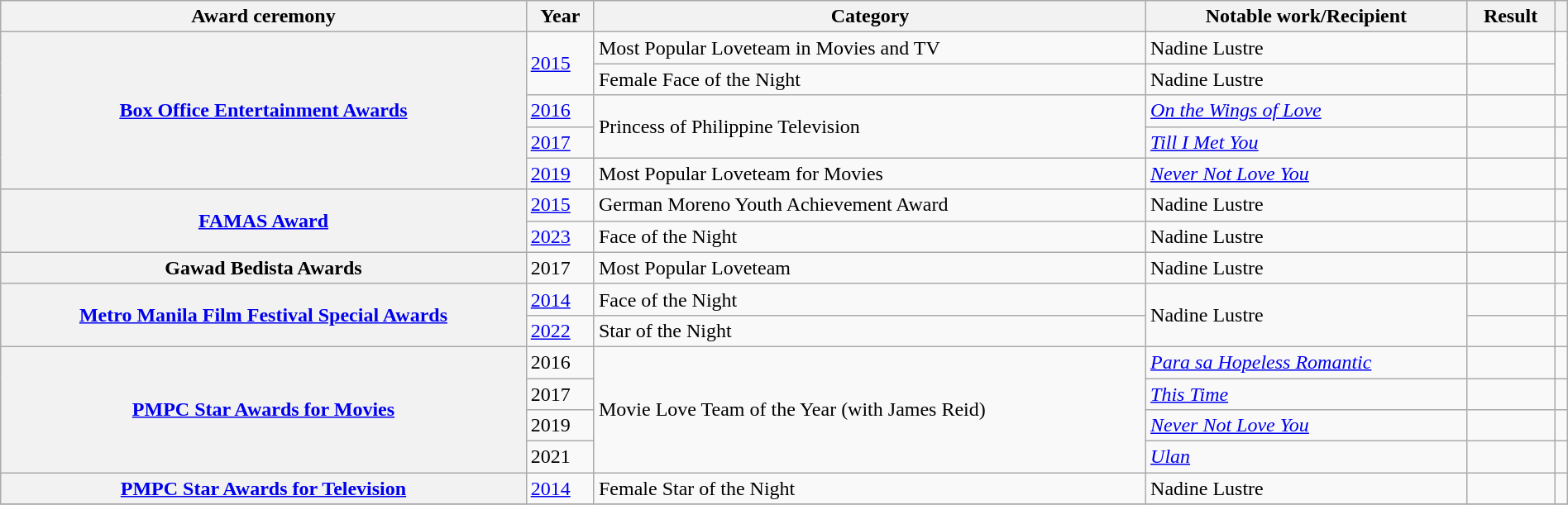<table class="wikitable plainrowheaders sortable"  style="width:100%">
<tr>
<th scope="col">Award ceremony</th>
<th scope="col">Year</th>
<th scope="col">Category</th>
<th scope="col">Notable work/Recipient</th>
<th scope="col">Result</th>
<th scope="col" class="unsortable"></th>
</tr>
<tr>
<th scope="row" rowspan="5"><a href='#'>Box Office Entertainment Awards</a></th>
<td rowspan="2"><a href='#'>2015</a></td>
<td>Most Popular Loveteam in Movies and TV</td>
<td>Nadine Lustre <br> </td>
<td></td>
<td rowspan="2"></td>
</tr>
<tr>
<td>Female Face of the Night</td>
<td>Nadine Lustre</td>
<td></td>
</tr>
<tr>
<td><a href='#'>2016</a></td>
<td rowspan="2">Princess of Philippine Television</td>
<td><em><a href='#'>On the Wings of Love</a></em></td>
<td></td>
<td></td>
</tr>
<tr>
<td><a href='#'>2017</a></td>
<td><em><a href='#'>Till I Met You</a></em></td>
<td></td>
<td></td>
</tr>
<tr>
<td><a href='#'>2019</a></td>
<td>Most Popular Loveteam for Movies</td>
<td><em><a href='#'>Never Not Love You</a></em></td>
<td></td>
<td></td>
</tr>
<tr>
<th scope="row" rowspan="2"><a href='#'>FAMAS Award</a></th>
<td><a href='#'>2015</a></td>
<td>German Moreno Youth Achievement Award</td>
<td>Nadine Lustre</td>
<td></td>
<td></td>
</tr>
<tr>
<td><a href='#'>2023</a></td>
<td>Face of the Night</td>
<td>Nadine Lustre</td>
<td></td>
<td></td>
</tr>
<tr>
<th scope="row">Gawad Bedista Awards</th>
<td>2017</td>
<td>Most Popular Loveteam</td>
<td>Nadine Lustre <br> </td>
<td></td>
<td></td>
</tr>
<tr>
<th scope="row" rowspan="2"><a href='#'>Metro Manila Film Festival Special Awards</a></th>
<td><a href='#'>2014</a></td>
<td>Face of the Night</td>
<td rowspan="2">Nadine Lustre</td>
<td></td>
<td></td>
</tr>
<tr>
<td><a href='#'>2022</a></td>
<td>Star of the Night</td>
<td></td>
<td></td>
</tr>
<tr>
<th scope="row" rowspan="4"><a href='#'>PMPC Star Awards for Movies</a></th>
<td>2016</td>
<td rowspan="4">Movie Love Team of the Year (with James Reid)</td>
<td><em><a href='#'>Para sa Hopeless Romantic</a></em></td>
<td></td>
<td></td>
</tr>
<tr>
<td>2017</td>
<td><em><a href='#'>This Time</a></em></td>
<td></td>
<td></td>
</tr>
<tr>
<td>2019</td>
<td><em><a href='#'>Never Not Love You</a></em></td>
<td></td>
<td></td>
</tr>
<tr>
<td>2021</td>
<td><em><a href='#'>Ulan</a></em></td>
<td></td>
<td></td>
</tr>
<tr>
<th scope="row"><a href='#'>PMPC Star Awards for Television</a></th>
<td><a href='#'>2014</a></td>
<td>Female Star of the Night</td>
<td>Nadine Lustre</td>
<td></td>
<td></td>
</tr>
<tr>
</tr>
</table>
